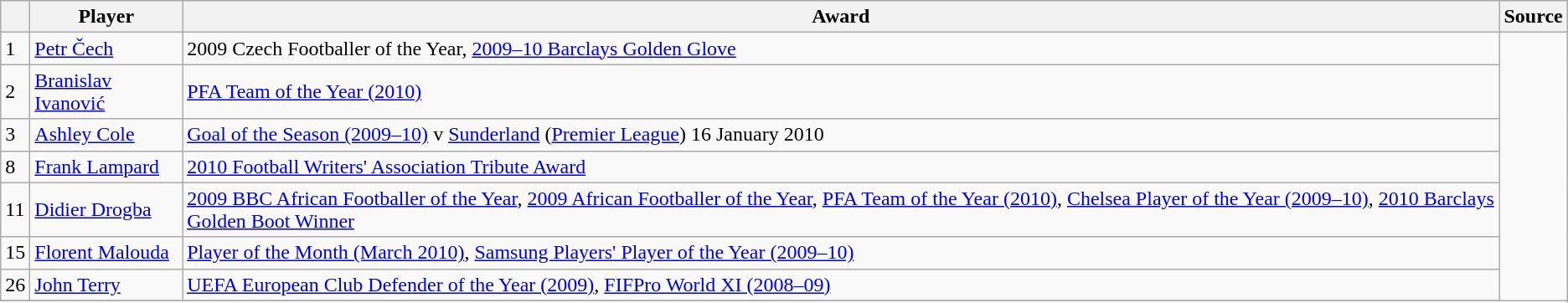<table class="wikitable" border="1">
<tr>
<th></th>
<th>Player</th>
<th>Award</th>
<th>Source</th>
</tr>
<tr>
<td>1</td>
<td> <a href='#'>Petr Čech</a></td>
<td>2009 Czech Footballer of the Year, <a href='#'>2009–10 Barclays Golden Glove</a></td>
</tr>
<tr>
<td>2</td>
<td> <a href='#'>Branislav Ivanović</a></td>
<td><a href='#'>PFA Team of the Year (2010)</a></td>
</tr>
<tr>
<td>3</td>
<td> <a href='#'>Ashley Cole</a></td>
<td><a href='#'>Goal of the Season (2009–10)</a> v <a href='#'>Sunderland</a> (<a href='#'>Premier League</a>) 16 January 2010</td>
</tr>
<tr>
<td>8</td>
<td> <a href='#'>Frank Lampard</a></td>
<td><a href='#'>2010 Football Writers' Association Tribute Award</a></td>
</tr>
<tr>
<td>11</td>
<td> <a href='#'>Didier Drogba</a></td>
<td><a href='#'>2009 BBC African Footballer of the Year</a>, <a href='#'>2009 African Footballer of the Year</a>, <a href='#'>PFA Team of the Year (2010)</a>, <a href='#'>Chelsea Player of the Year (2009–10)</a>, <a href='#'>2010 Barclays Golden Boot Winner</a></td>
</tr>
<tr>
<td>15</td>
<td> <a href='#'>Florent Malouda</a></td>
<td><a href='#'>Player of the Month (March 2010)</a>, <a href='#'>Samsung Players' Player of the Year (2009–10)</a></td>
</tr>
<tr>
<td>26</td>
<td> <a href='#'>John Terry</a></td>
<td><a href='#'>UEFA European Club Defender of the Year (2009)</a>, <a href='#'>FIFPro World XI (2008–09)</a></td>
</tr>
<tr>
</tr>
</table>
